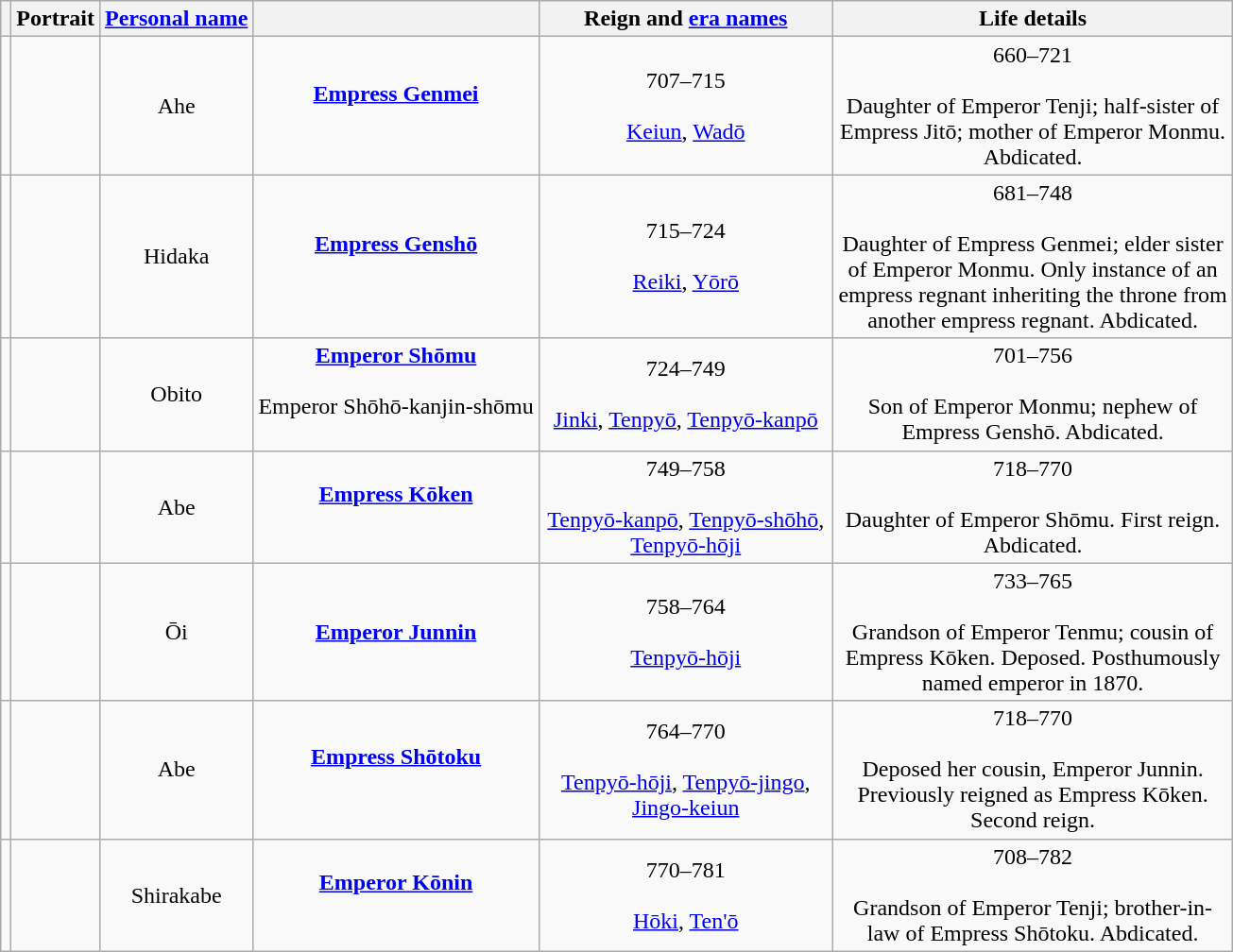<table class="wikitable mw-collapsible" style="text-align:center">
<tr>
<th scope="col"></th>
<th class="unsortable">Portrait</th>
<th scope="col"><a href='#'>Personal name</a></th>
<th scope="col"></th>
<th scope="col" width="200px" class="unsortable">Reign and <a href='#'>era names</a></th>
<th scope="col" width="275px" class="unsortable">Life details</th>
</tr>
<tr>
<td></td>
<td></td>
<td>Ahe<br></td>
<td><strong><a href='#'>Empress Genmei</a></strong><br><br></td>
<td>707–715<br><br><a href='#'>Keiun</a>, <a href='#'>Wadō</a></td>
<td>660–721<br><br>Daughter of Emperor Tenji; half-sister of Empress Jitō; mother of Emperor Monmu. Abdicated.<strong></strong></td>
</tr>
<tr>
<td></td>
<td></td>
<td>Hidaka<br></td>
<td><strong><a href='#'>Empress Genshō</a></strong><br><br></td>
<td>715–724<br><br><a href='#'>Reiki</a>, <a href='#'>Yōrō</a></td>
<td>681–748<br><br>Daughter of Empress Genmei; elder sister of Emperor Monmu. Only instance of an empress regnant inheriting the throne from another empress regnant. Abdicated.<strong></strong></td>
</tr>
<tr>
<td></td>
<td></td>
<td>Obito<br></td>
<td><strong><a href='#'>Emperor Shōmu</a></strong><br><br>Emperor Shōhō-kanjin-shōmu <br><br></td>
<td>724–749<br><br><a href='#'>Jinki</a>, <a href='#'>Tenpyō</a>, <a href='#'>Tenpyō-kanpō</a></td>
<td>701–756<br><br>Son of Emperor Monmu; nephew of Empress Genshō. Abdicated.<strong></strong></td>
</tr>
<tr>
<td></td>
<td></td>
<td>Abe<br></td>
<td><strong><a href='#'>Empress Kōken</a></strong><br><br></td>
<td>749–758<br><br><a href='#'>Tenpyō-kanpō</a>, <a href='#'>Tenpyō-shōhō</a>, <a href='#'>Tenpyō-hōji</a></td>
<td>718–770<br><br>Daughter of Emperor Shōmu. First reign. Abdicated.<strong></strong></td>
</tr>
<tr>
<td></td>
<td></td>
<td>Ōi<br></td>
<td><strong><a href='#'>Emperor Junnin</a></strong><br></td>
<td>758–764<br><br><a href='#'>Tenpyō-hōji</a></td>
<td>733–765<br><br>Grandson of Emperor Tenmu; cousin of Empress Kōken. Deposed. Posthumously named emperor in 1870.<strong></strong></td>
</tr>
<tr>
<td></td>
<td></td>
<td>Abe<br></td>
<td><strong><a href='#'>Empress Shōtoku</a></strong><br><br></td>
<td>764–770<br><br><a href='#'>Tenpyō-hōji</a>, <a href='#'>Tenpyō-jingo</a>, <a href='#'>Jingo-keiun</a></td>
<td>718–770<br><br>Deposed her cousin, Emperor Junnin. Previously reigned as Empress Kōken. Second reign.<strong></strong></td>
</tr>
<tr>
<td></td>
<td></td>
<td>Shirakabe<br></td>
<td><strong><a href='#'>Emperor Kōnin</a></strong><br><br></td>
<td>770–781<br><br><a href='#'>Hōki</a>, <a href='#'>Ten'ō</a></td>
<td>708–782<br><br>Grandson of Emperor Tenji; brother-in-law of Empress Shōtoku. Abdicated.<strong></strong></td>
</tr>
</table>
